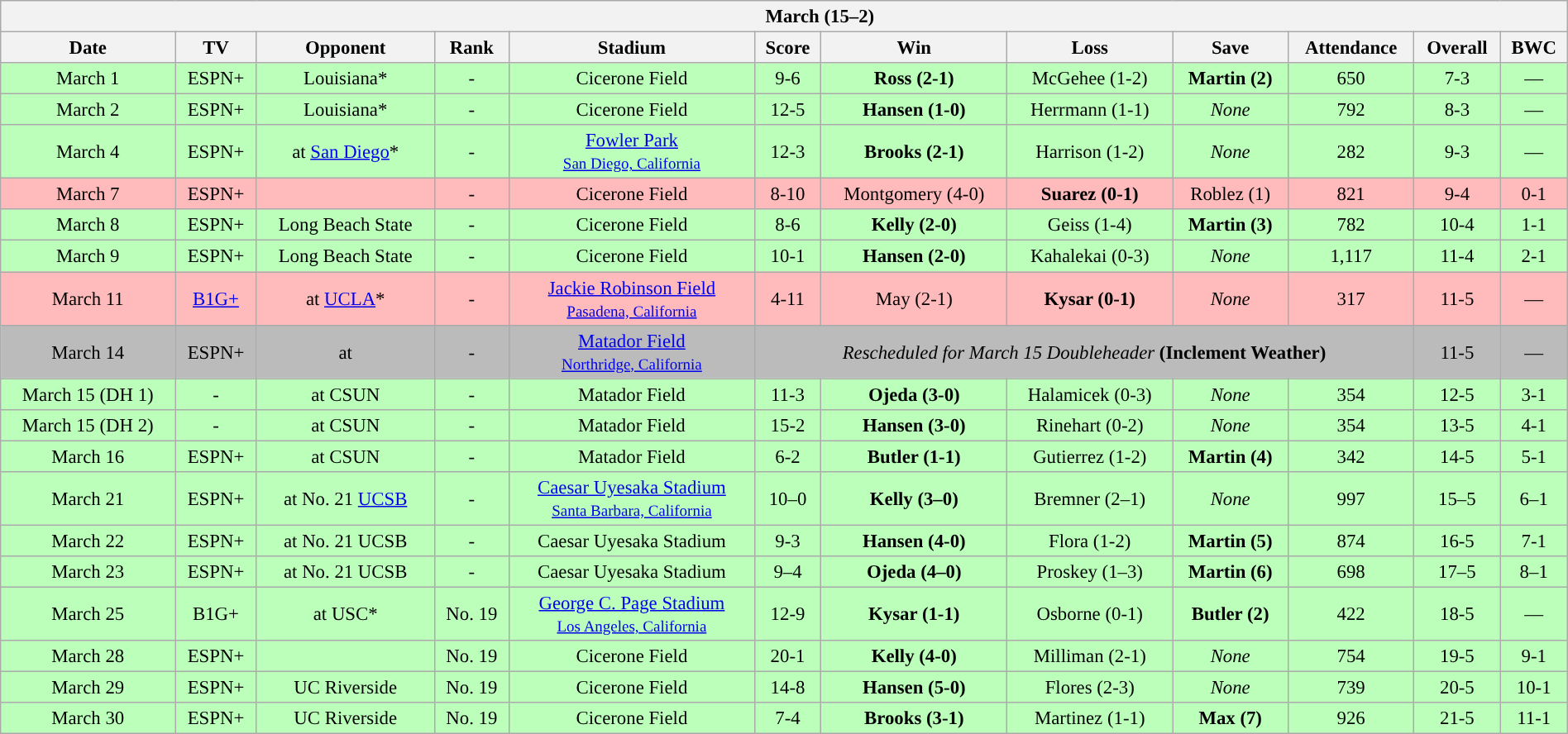<table class="wikitable collapsible collapsed" style="margin:auto; width:100%; text-align:center; font-size:95%">
<tr>
<th colspan=12 style="padding-left:4em;">March (15–2)</th>
</tr>
<tr>
<th bgcolor="#DDDDFF">Date</th>
<th bgcolor="#DDDDFF">TV</th>
<th bgcolor="#DDDDFF">Opponent</th>
<th bgcolor="#DDDDFF">Rank</th>
<th bgcolor="#DDDDFF">Stadium</th>
<th bgcolor="#DDDDFF">Score</th>
<th bgcolor="#DDDDFF">Win</th>
<th bgcolor="#DDDDFF">Loss</th>
<th bgcolor="#DDDDFF">Save</th>
<th bgcolor="#DDDDFF">Attendance</th>
<th bgcolor="#DDDDFF">Overall</th>
<th bgcolor="#DDDDFF">BWC</th>
</tr>
<tr bgcolor="bbffbb">
<td>March 1</td>
<td>ESPN+</td>
<td>Louisiana*</td>
<td>-</td>
<td>Cicerone Field</td>
<td>9-6</td>
<td><strong>Ross (2-1)</strong></td>
<td>McGehee (1-2)</td>
<td><strong>Martin (2)</strong></td>
<td>650</td>
<td>7-3</td>
<td>—</td>
</tr>
<tr bgcolor="bbffbb">
<td>March 2</td>
<td>ESPN+</td>
<td>Louisiana*</td>
<td>-</td>
<td>Cicerone Field</td>
<td>12-5</td>
<td><strong>Hansen (1-0)</strong></td>
<td>Herrmann (1-1)</td>
<td><em>None</em></td>
<td>792</td>
<td>8-3</td>
<td>—</td>
</tr>
<tr bgcolor="bbffbb">
<td>March 4</td>
<td>ESPN+</td>
<td>at <a href='#'>San Diego</a>*</td>
<td>-</td>
<td><a href='#'>Fowler Park</a><br><small><a href='#'>San Diego, California</a></small></td>
<td>12-3</td>
<td><strong>Brooks (2-1)</strong></td>
<td>Harrison (1-2)</td>
<td><em>None</em></td>
<td>282</td>
<td>9-3</td>
<td>—</td>
</tr>
<tr bgcolor="ffbbbb">
<td>March 7</td>
<td>ESPN+</td>
<td></td>
<td>-</td>
<td>Cicerone Field</td>
<td>8-10</td>
<td>Montgomery (4-0)</td>
<td><strong>Suarez (0-1)</strong></td>
<td>Roblez (1)</td>
<td>821</td>
<td>9-4</td>
<td>0-1</td>
</tr>
<tr bgcolor="bbffbb">
<td>March 8</td>
<td>ESPN+</td>
<td>Long Beach State</td>
<td>-</td>
<td>Cicerone Field</td>
<td>8-6</td>
<td><strong>Kelly (2-0)</strong></td>
<td>Geiss (1-4)</td>
<td><strong>Martin (3)</strong></td>
<td>782</td>
<td>10-4</td>
<td>1-1</td>
</tr>
<tr bgcolor="bbffbb">
<td>March 9</td>
<td>ESPN+</td>
<td>Long Beach State</td>
<td>-</td>
<td>Cicerone Field</td>
<td>10-1</td>
<td><strong>Hansen (2-0)</strong></td>
<td>Kahalekai (0-3)</td>
<td><em>None</em></td>
<td>1,117</td>
<td>11-4</td>
<td>2-1</td>
</tr>
<tr bgcolor="ffbbbb">
<td>March 11</td>
<td><a href='#'>B1G+</a></td>
<td>at <a href='#'>UCLA</a>*</td>
<td>-</td>
<td><a href='#'>Jackie Robinson Field</a><br><small><a href='#'>Pasadena, California</a></small></td>
<td>4-11</td>
<td>May (2-1)</td>
<td><strong>Kysar (0-1)</strong></td>
<td><em>None</em></td>
<td>317</td>
<td>11-5</td>
<td>—</td>
</tr>
<tr bgcolor="bbbbbb">
<td>March 14</td>
<td>ESPN+</td>
<td>at </td>
<td>-</td>
<td><a href='#'>Matador Field</a><br><small><a href='#'>Northridge, California</a></small></td>
<td colspan="5"><em>Rescheduled for March 15 Doubleheader</em> <strong>(Inclement Weather)</strong></td>
<td>11-5</td>
<td>—</td>
</tr>
<tr bgcolor="bbffbb">
<td>March 15 (DH 1)</td>
<td>-</td>
<td>at CSUN</td>
<td>-</td>
<td>Matador Field</td>
<td>11-3</td>
<td><strong>Ojeda (3-0)</strong></td>
<td>Halamicek (0-3)</td>
<td><em>None</em></td>
<td>354</td>
<td>12-5</td>
<td>3-1</td>
</tr>
<tr bgcolor="bbffbb">
<td>March 15 (DH 2)</td>
<td>-</td>
<td>at CSUN</td>
<td>-</td>
<td>Matador Field</td>
<td>15-2</td>
<td><strong>Hansen (3-0)</strong></td>
<td>Rinehart (0-2)</td>
<td><em>None</em></td>
<td>354</td>
<td>13-5</td>
<td>4-1</td>
</tr>
<tr bgcolor="bbffbb">
<td>March 16</td>
<td>ESPN+</td>
<td>at CSUN</td>
<td>-</td>
<td>Matador Field</td>
<td>6-2</td>
<td><strong>Butler (1-1)</strong></td>
<td>Gutierrez (1-2)</td>
<td><strong>Martin (4)</strong></td>
<td>342</td>
<td>14-5</td>
<td>5-1</td>
</tr>
<tr bgcolor="bbffbb">
<td>March 21</td>
<td>ESPN+</td>
<td>at No. 21 <a href='#'>UCSB</a></td>
<td>-</td>
<td><a href='#'>Caesar Uyesaka Stadium</a><br><small><a href='#'>Santa Barbara, California</a></small></td>
<td>10–0</td>
<td><strong>Kelly (3–0)</strong></td>
<td>Bremner (2–1)</td>
<td><em>None</em></td>
<td>997</td>
<td>15–5</td>
<td>6–1</td>
</tr>
<tr bgcolor="bbffbb">
<td>March 22</td>
<td>ESPN+</td>
<td>at No. 21 UCSB</td>
<td>-</td>
<td>Caesar Uyesaka Stadium</td>
<td>9-3</td>
<td><strong>Hansen (4-0)</strong></td>
<td>Flora (1-2)</td>
<td><strong>Martin (5)</strong></td>
<td>874</td>
<td>16-5</td>
<td>7-1</td>
</tr>
<tr bgcolor="bbffbb">
<td>March 23</td>
<td>ESPN+</td>
<td>at No. 21 UCSB</td>
<td>-</td>
<td>Caesar Uyesaka Stadium</td>
<td>9–4</td>
<td><strong>Ojeda (4–0)</strong></td>
<td>Proskey (1–3)</td>
<td><strong>Martin (6)</strong></td>
<td>698</td>
<td>17–5</td>
<td>8–1</td>
</tr>
<tr bgcolor="bbffbb">
<td>March 25</td>
<td>B1G+</td>
<td>at USC*</td>
<td>No. 19</td>
<td><a href='#'>George C. Page Stadium</a><br><small><a href='#'>Los Angeles, California</a></small></td>
<td>12-9</td>
<td><strong>Kysar (1-1)</strong></td>
<td>Osborne (0-1)</td>
<td><strong>Butler (2)</strong></td>
<td>422</td>
<td>18-5</td>
<td>—</td>
</tr>
<tr bgcolor="bbffbb">
<td>March 28</td>
<td>ESPN+</td>
<td></td>
<td>No. 19</td>
<td>Cicerone Field</td>
<td>20-1</td>
<td><strong>Kelly (4-0)</strong></td>
<td>Milliman (2-1)</td>
<td><em>None</em></td>
<td>754</td>
<td>19-5</td>
<td>9-1</td>
</tr>
<tr bgcolor="bbffbb">
<td>March 29</td>
<td>ESPN+</td>
<td>UC Riverside</td>
<td>No. 19</td>
<td>Cicerone Field</td>
<td>14-8</td>
<td><strong>Hansen (5-0)</strong></td>
<td>Flores (2-3)</td>
<td><em>None</em></td>
<td>739</td>
<td>20-5</td>
<td>10-1</td>
</tr>
<tr bgcolor="bbffbb">
<td>March 30</td>
<td>ESPN+</td>
<td>UC Riverside</td>
<td>No. 19</td>
<td>Cicerone Field</td>
<td>7-4</td>
<td><strong>Brooks (3-1)</strong></td>
<td>Martinez (1-1)</td>
<td><strong>Max (7)</strong></td>
<td>926</td>
<td>21-5</td>
<td>11-1</td>
</tr>
</table>
